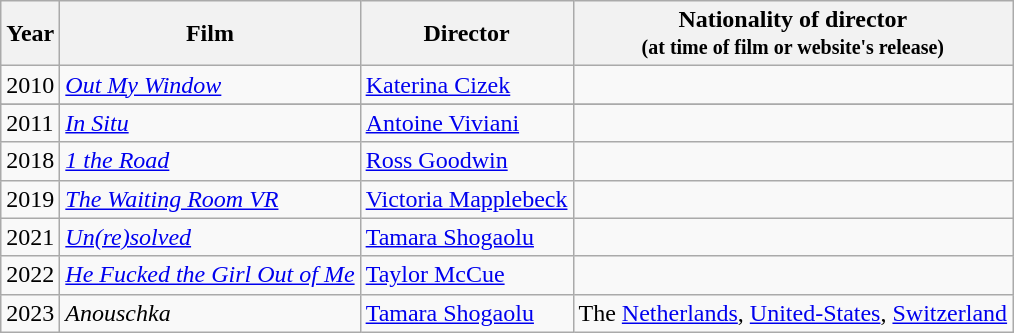<table class="wikitable">
<tr>
<th>Year</th>
<th>Film</th>
<th>Director</th>
<th>Nationality of director<br><small>(at time of film or website's release)</small></th>
</tr>
<tr>
<td>2010</td>
<td><em><a href='#'>Out My Window</a></em></td>
<td><a href='#'>Katerina Cizek</a></td>
<td></td>
</tr>
<tr>
</tr>
<tr>
<td>2011</td>
<td><em><a href='#'>In Situ</a></em></td>
<td><a href='#'>Antoine Viviani</a></td>
<td></td>
</tr>
<tr>
<td>2018</td>
<td><em><a href='#'>1 the Road</a></em></td>
<td><a href='#'>Ross Goodwin</a></td>
<td></td>
</tr>
<tr>
<td>2019</td>
<td><em><a href='#'>The Waiting Room VR</a></em></td>
<td><a href='#'>Victoria Mapplebeck</a></td>
<td></td>
</tr>
<tr>
<td>2021</td>
<td><em><a href='#'>Un(re)solved</a></em></td>
<td><a href='#'>Tamara Shogaolu</a></td>
<td></td>
</tr>
<tr>
<td>2022</td>
<td><em><a href='#'>He Fucked the Girl Out of Me</a></em></td>
<td><a href='#'>Taylor McCue</a></td>
<td></td>
</tr>
<tr>
<td>2023</td>
<td><em>Anouschka</em></td>
<td><a href='#'>Tamara Shogaolu</a></td>
<td>The <a href='#'>Netherlands</a>, <a href='#'>United-States</a>, <a href='#'>Switzerland</a></td>
</tr>
</table>
